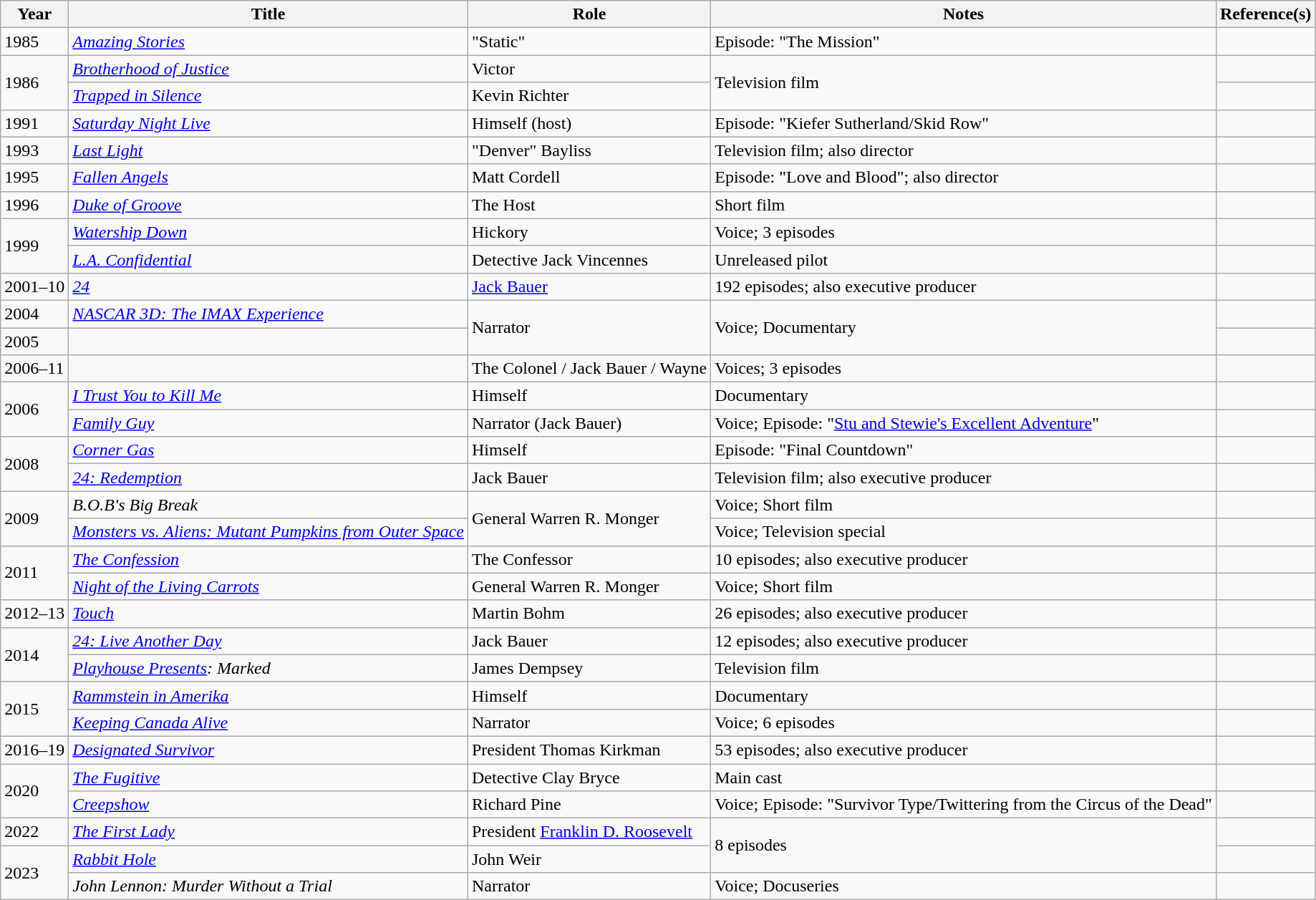<table class="wikitable sortable">
<tr>
<th>Year</th>
<th>Title</th>
<th>Role</th>
<th class="unsortable">Notes</th>
<th class="unsortable">Reference(s)</th>
</tr>
<tr>
<td>1985</td>
<td><em><a href='#'>Amazing Stories</a></em></td>
<td>"Static"</td>
<td>Episode: "The Mission"</td>
<td></td>
</tr>
<tr>
<td rowspan="2">1986</td>
<td><em><a href='#'>Brotherhood of Justice</a></em></td>
<td>Victor</td>
<td rowspan="2">Television film</td>
<td></td>
</tr>
<tr>
<td><em><a href='#'>Trapped in Silence</a></em></td>
<td>Kevin Richter</td>
<td></td>
</tr>
<tr>
<td>1991</td>
<td><em><a href='#'>Saturday Night Live</a></em></td>
<td>Himself (host)</td>
<td>Episode: "Kiefer Sutherland/Skid Row"</td>
<td></td>
</tr>
<tr>
<td>1993</td>
<td><em><a href='#'>Last Light</a></em></td>
<td>"Denver" Bayliss</td>
<td>Television film; also director</td>
<td></td>
</tr>
<tr>
<td>1995</td>
<td><em><a href='#'>Fallen Angels</a></em></td>
<td>Matt Cordell</td>
<td>Episode: "Love and Blood"; also director</td>
<td></td>
</tr>
<tr>
<td>1996</td>
<td><em><a href='#'>Duke of Groove</a></em></td>
<td>The Host</td>
<td>Short film</td>
<td></td>
</tr>
<tr>
<td rowspan="2">1999</td>
<td><em><a href='#'>Watership Down</a></em></td>
<td>Hickory</td>
<td>Voice; 3 episodes</td>
<td></td>
</tr>
<tr>
<td><em><a href='#'>L.A. Confidential</a></em></td>
<td>Detective Jack Vincennes</td>
<td>Unreleased pilot</td>
<td></td>
</tr>
<tr>
<td>2001–10</td>
<td><em><a href='#'>24</a></em></td>
<td><a href='#'>Jack Bauer</a></td>
<td>192 episodes; also executive producer</td>
<td></td>
</tr>
<tr>
<td>2004</td>
<td><em><a href='#'>NASCAR 3D: The IMAX Experience</a></em></td>
<td rowspan="2">Narrator</td>
<td rowspan="2">Voice; Documentary</td>
<td></td>
</tr>
<tr>
<td>2005</td>
<td><em></em></td>
<td></td>
</tr>
<tr>
<td>2006–11</td>
<td><em></em></td>
<td>The Colonel / Jack Bauer / Wayne</td>
<td>Voices; 3 episodes</td>
<td></td>
</tr>
<tr>
<td rowspan="2">2006</td>
<td><em><a href='#'>I Trust You to Kill Me</a></em></td>
<td>Himself</td>
<td>Documentary</td>
<td></td>
</tr>
<tr>
<td><em><a href='#'>Family Guy</a></em></td>
<td>Narrator (Jack Bauer)</td>
<td>Voice; Episode: "<a href='#'>Stu and Stewie's Excellent Adventure</a>"</td>
<td></td>
</tr>
<tr>
<td rowspan="2">2008</td>
<td><em><a href='#'>Corner Gas</a></em></td>
<td>Himself</td>
<td>Episode: "Final Countdown"</td>
<td></td>
</tr>
<tr>
<td><em><a href='#'>24: Redemption</a></em></td>
<td>Jack Bauer</td>
<td>Television film; also executive producer</td>
<td></td>
</tr>
<tr>
<td rowspan="2">2009</td>
<td><em>B.O.B's Big Break</em></td>
<td rowspan="2">General Warren R. Monger</td>
<td>Voice; Short film</td>
<td></td>
</tr>
<tr>
<td><em><a href='#'>Monsters vs. Aliens: Mutant Pumpkins from Outer Space</a></em></td>
<td>Voice; Television special</td>
<td></td>
</tr>
<tr>
<td rowspan="2">2011</td>
<td data-sort-value="Confession, The"><em><a href='#'>The Confession</a></em></td>
<td>The Confessor</td>
<td>10 episodes; also executive producer</td>
<td></td>
</tr>
<tr>
<td><em><a href='#'>Night of the Living Carrots</a></em></td>
<td>General Warren R. Monger</td>
<td>Voice; Short film</td>
<td></td>
</tr>
<tr>
<td>2012–13</td>
<td><em><a href='#'>Touch</a></em></td>
<td>Martin Bohm</td>
<td>26 episodes; also executive producer</td>
<td></td>
</tr>
<tr>
<td rowspan="2">2014</td>
<td><em><a href='#'>24: Live Another Day</a></em></td>
<td>Jack Bauer</td>
<td>12 episodes; also executive producer</td>
<td></td>
</tr>
<tr>
<td><em><a href='#'>Playhouse Presents</a>: Marked</em></td>
<td>James Dempsey</td>
<td>Television film</td>
<td></td>
</tr>
<tr>
<td rowspan="2">2015</td>
<td><em><a href='#'>Rammstein in Amerika</a></em></td>
<td>Himself</td>
<td>Documentary</td>
<td></td>
</tr>
<tr>
<td><em><a href='#'>Keeping Canada Alive</a></em></td>
<td>Narrator</td>
<td>Voice; 6 episodes</td>
<td></td>
</tr>
<tr>
<td>2016–19</td>
<td><em><a href='#'>Designated Survivor</a></em></td>
<td>President Thomas Kirkman</td>
<td>53 episodes; also executive producer</td>
<td></td>
</tr>
<tr>
<td rowspan="2">2020</td>
<td data-sort-value="Fugitive, The"><em><a href='#'>The Fugitive</a></em></td>
<td>Detective Clay Bryce</td>
<td>Main cast</td>
<td></td>
</tr>
<tr>
<td><em><a href='#'>Creepshow</a></em></td>
<td>Richard Pine</td>
<td>Voice; Episode: "Survivor Type/Twittering from the Circus of the Dead"</td>
<td></td>
</tr>
<tr>
<td>2022</td>
<td data-sort-value="First Lady, The"><em><a href='#'>The First Lady</a></em></td>
<td>President <a href='#'>Franklin D. Roosevelt</a></td>
<td rowspan="2">8 episodes</td>
<td></td>
</tr>
<tr>
<td rowspan="2">2023</td>
<td><em><a href='#'>Rabbit Hole</a></em></td>
<td>John Weir</td>
<td></td>
</tr>
<tr>
<td><em>John Lennon: Murder Without a Trial</em></td>
<td>Narrator</td>
<td>Voice; Docuseries</td>
<td></td>
</tr>
</table>
